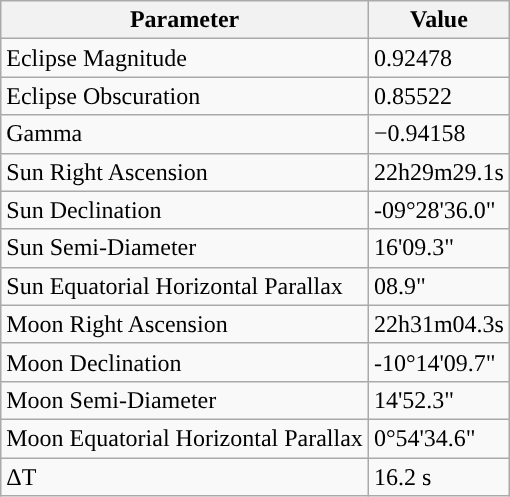<table class="wikitable">
<tr>
<th>Parameter</th>
<th>Value</th>
</tr>
<tr>
<td>Eclipse Magnitude</td>
<td>0.92478</td>
</tr>
<tr>
<td>Eclipse Obscuration</td>
<td>0.85522</td>
</tr>
<tr>
<td>Gamma</td>
<td>−0.94158</td>
</tr>
<tr>
<td>Sun Right Ascension</td>
<td>22h29m29.1s</td>
</tr>
<tr>
<td>Sun Declination</td>
<td>-09°28'36.0"</td>
</tr>
<tr>
<td>Sun Semi-Diameter</td>
<td>16'09.3"</td>
</tr>
<tr>
<td>Sun Equatorial Horizontal Parallax</td>
<td>08.9"</td>
</tr>
<tr>
<td>Moon Right Ascension</td>
<td>22h31m04.3s</td>
</tr>
<tr>
<td>Moon Declination</td>
<td>-10°14'09.7"</td>
</tr>
<tr>
<td>Moon Semi-Diameter</td>
<td>14'52.3"</td>
</tr>
<tr>
<td>Moon Equatorial Horizontal Parallax</td>
<td>0°54'34.6"</td>
</tr>
<tr>
<td>ΔT</td>
<td>16.2 s</td>
</tr>
</table>
